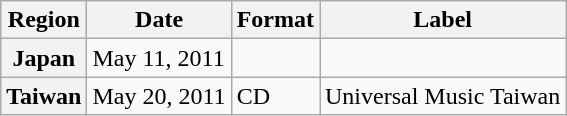<table class="wikitable plainrowheaders">
<tr>
<th scope="col">Region</th>
<th scope="col">Date</th>
<th scope="col">Format</th>
<th scope="col">Label</th>
</tr>
<tr>
<th scope="row">Japan</th>
<td>May 11, 2011</td>
<td></td>
<td></td>
</tr>
<tr>
<th scope="row">Taiwan</th>
<td>May 20, 2011</td>
<td>CD</td>
<td>Universal Music Taiwan</td>
</tr>
</table>
